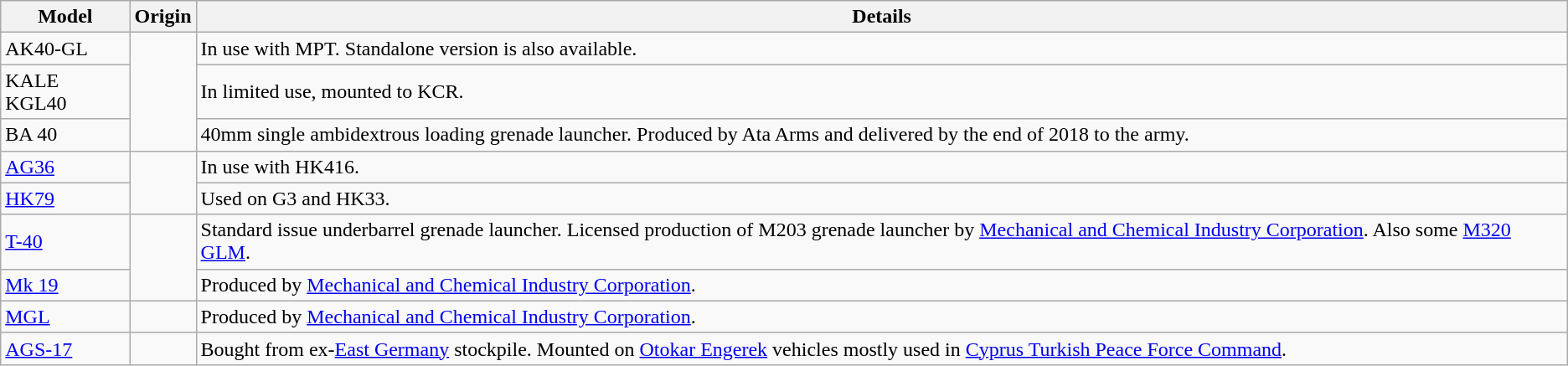<table class="wikitable">
<tr>
<th>Model</th>
<th>Origin</th>
<th>Details</th>
</tr>
<tr>
<td>AK40-GL</td>
<td rowspan="3"></td>
<td>In use with MPT. Standalone version is also available.</td>
</tr>
<tr>
<td>KALE KGL40</td>
<td>In limited use, mounted to KCR.</td>
</tr>
<tr>
<td>BA 40</td>
<td>40mm single ambidextrous loading grenade launcher. Produced by Ata Arms and delivered by the end of 2018 to the army.</td>
</tr>
<tr>
<td><a href='#'>AG36</a></td>
<td rowspan="2"></td>
<td>In use with HK416.</td>
</tr>
<tr>
<td><a href='#'>HK79</a></td>
<td>Used on G3 and HK33.</td>
</tr>
<tr>
<td><a href='#'>T-40</a></td>
<td rowspan="2"><br></td>
<td>Standard issue underbarrel grenade launcher. Licensed production of M203 grenade launcher by <a href='#'>Mechanical and Chemical Industry Corporation</a>. Also some <a href='#'>M320 GLM</a>.</td>
</tr>
<tr>
<td><a href='#'>Mk 19</a></td>
<td>Produced by <a href='#'>Mechanical and Chemical Industry Corporation</a>.</td>
</tr>
<tr>
<td><a href='#'>MGL</a></td>
<td><br></td>
<td>Produced by <a href='#'>Mechanical and Chemical Industry Corporation</a>.</td>
</tr>
<tr>
<td><a href='#'>AGS-17</a></td>
<td></td>
<td>Bought from ex-<a href='#'>East Germany</a> stockpile. Mounted on <a href='#'>Otokar Engerek</a> vehicles mostly used in <a href='#'>Cyprus Turkish Peace Force Command</a>.</td>
</tr>
</table>
